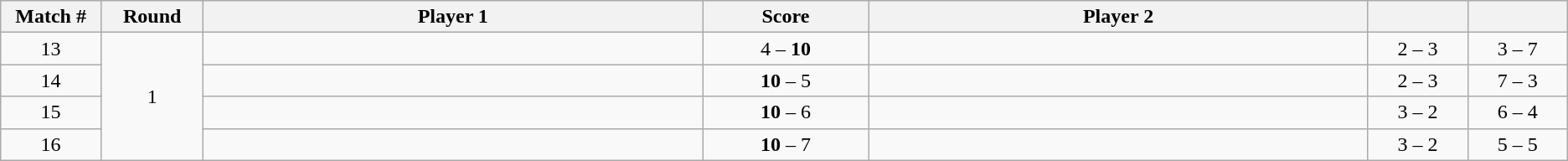<table class="wikitable">
<tr>
<th width="2%">Match #</th>
<th width="2%">Round</th>
<th width="15%">Player 1</th>
<th width="5%">Score</th>
<th width="15%">Player 2</th>
<th width="3%"></th>
<th width="3%"></th>
</tr>
<tr style=text-align:center;"background:#;">
<td>13</td>
<td rowspan=4>1</td>
<td></td>
<td>4 – <strong>10</strong></td>
<td></td>
<td>2 – 3</td>
<td>3 – 7</td>
</tr>
<tr style=text-align:center;"background:#;">
<td>14</td>
<td></td>
<td><strong>10</strong> – 5</td>
<td></td>
<td>2 – 3</td>
<td>7 – 3</td>
</tr>
<tr style=text-align:center;"background:#;">
<td>15</td>
<td></td>
<td><strong>10</strong> – 6</td>
<td></td>
<td>3 – 2</td>
<td>6 – 4</td>
</tr>
<tr style=text-align:center;"background:#;">
<td>16</td>
<td></td>
<td><strong>10</strong> – 7</td>
<td></td>
<td>3 – 2</td>
<td>5 – 5</td>
</tr>
</table>
